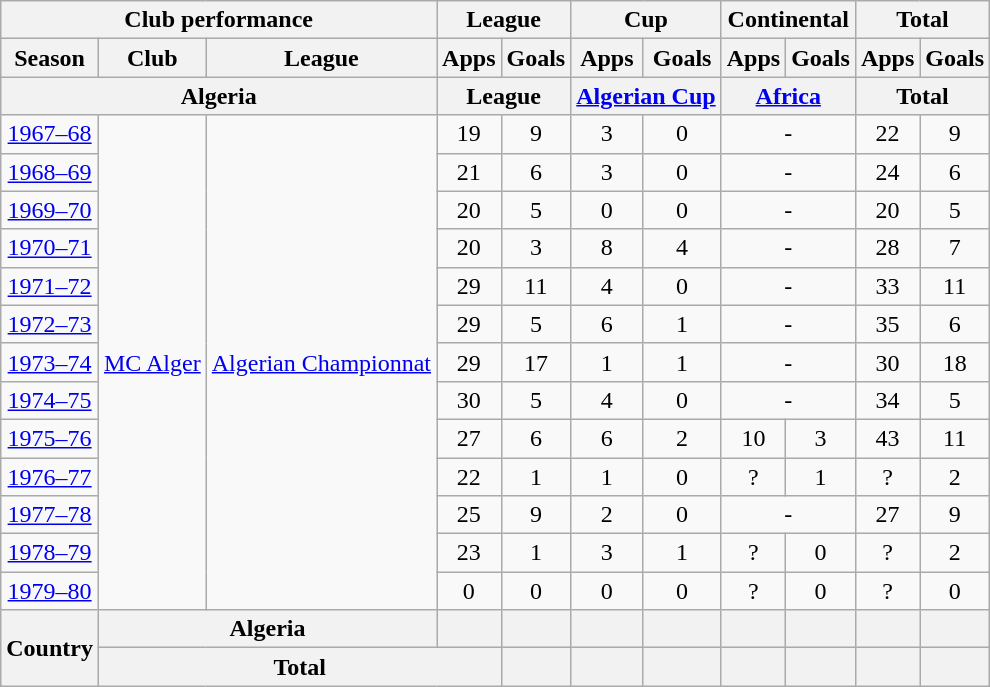<table class="wikitable" style="text-align:center;">
<tr>
<th colspan=3>Club performance</th>
<th colspan=2>League</th>
<th colspan=2>Cup</th>
<th colspan=2>Continental</th>
<th colspan=2>Total</th>
</tr>
<tr>
<th>Season</th>
<th>Club</th>
<th>League</th>
<th>Apps</th>
<th>Goals</th>
<th>Apps</th>
<th>Goals</th>
<th>Apps</th>
<th>Goals</th>
<th>Apps</th>
<th>Goals</th>
</tr>
<tr>
<th colspan=3>Algeria</th>
<th colspan=2>League</th>
<th colspan=2><a href='#'>Algerian Cup</a></th>
<th colspan=2><a href='#'>Africa</a></th>
<th colspan=2>Total</th>
</tr>
<tr>
<td><a href='#'>1967–68</a></td>
<td rowspan="13"><a href='#'>MC Alger</a></td>
<td rowspan="13"><a href='#'>Algerian Championnat</a></td>
<td>19</td>
<td>9</td>
<td>3</td>
<td>0</td>
<td colspan="2">-</td>
<td>22</td>
<td>9</td>
</tr>
<tr>
<td><a href='#'>1968–69</a></td>
<td>21</td>
<td>6</td>
<td>3</td>
<td>0</td>
<td colspan="2">-</td>
<td>24</td>
<td>6</td>
</tr>
<tr>
<td><a href='#'>1969–70</a></td>
<td>20</td>
<td>5</td>
<td>0</td>
<td>0</td>
<td colspan="2">-</td>
<td>20</td>
<td>5</td>
</tr>
<tr>
<td><a href='#'>1970–71</a></td>
<td>20</td>
<td>3</td>
<td>8</td>
<td>4</td>
<td colspan="2">-</td>
<td>28</td>
<td>7</td>
</tr>
<tr>
<td><a href='#'>1971–72</a></td>
<td>29</td>
<td>11</td>
<td>4</td>
<td>0</td>
<td colspan="2">-</td>
<td>33</td>
<td>11</td>
</tr>
<tr>
<td><a href='#'>1972–73</a></td>
<td>29</td>
<td>5</td>
<td>6</td>
<td>1</td>
<td colspan="2">-</td>
<td>35</td>
<td>6</td>
</tr>
<tr>
<td><a href='#'>1973–74</a></td>
<td>29</td>
<td>17</td>
<td>1</td>
<td>1</td>
<td colspan="2">-</td>
<td>30</td>
<td>18</td>
</tr>
<tr>
<td><a href='#'>1974–75</a></td>
<td>30</td>
<td>5</td>
<td>4</td>
<td>0</td>
<td colspan="2">-</td>
<td>34</td>
<td>5</td>
</tr>
<tr>
<td><a href='#'>1975–76</a></td>
<td>27</td>
<td>6</td>
<td>6</td>
<td>2</td>
<td>10</td>
<td>3</td>
<td>43</td>
<td>11</td>
</tr>
<tr>
<td><a href='#'>1976–77</a></td>
<td>22</td>
<td>1</td>
<td>1</td>
<td>0</td>
<td>?</td>
<td>1</td>
<td>?</td>
<td>2</td>
</tr>
<tr>
<td><a href='#'>1977–78</a></td>
<td>25</td>
<td>9</td>
<td>2</td>
<td>0</td>
<td colspan="2">-</td>
<td>27</td>
<td>9</td>
</tr>
<tr>
<td><a href='#'>1978–79</a></td>
<td>23</td>
<td>1</td>
<td>3</td>
<td>1</td>
<td>?</td>
<td>0</td>
<td>?</td>
<td>2</td>
</tr>
<tr>
<td><a href='#'>1979–80</a></td>
<td>0</td>
<td>0</td>
<td>0</td>
<td>0</td>
<td>?</td>
<td>0</td>
<td>?</td>
<td>0</td>
</tr>
<tr>
<th rowspan=2>Country</th>
<th colspan=2>Algeria</th>
<th></th>
<th></th>
<th></th>
<th></th>
<th></th>
<th></th>
<th></th>
<th></th>
</tr>
<tr>
<th colspan=3>Total</th>
<th></th>
<th></th>
<th></th>
<th></th>
<th></th>
<th></th>
<th></th>
</tr>
</table>
